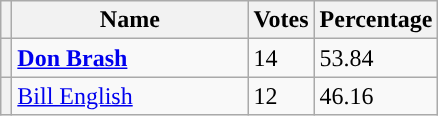<table class="wikitable">
<tr>
<th></th>
<th>Name</th>
<th>Votes</th>
<th>Percentage</th>
</tr>
<tr>
<th style="background-color: "></th>
<td width="150"><strong><a href='#'>Don Brash</a></strong></td>
<td>14</td>
<td>53.84</td>
</tr>
<tr>
<th style="background-color: "></th>
<td><a href='#'>Bill English</a></td>
<td>12</td>
<td>46.16</td>
</tr>
</table>
